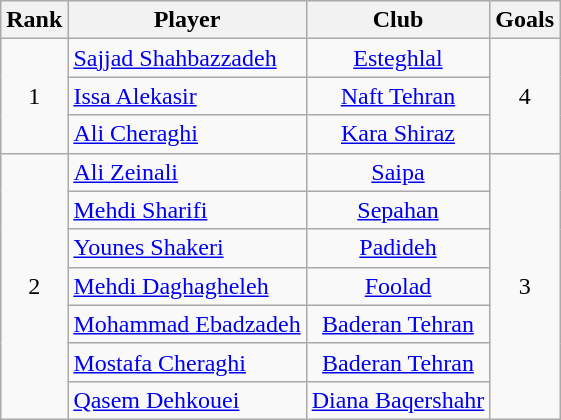<table class="wikitable sortable" style="text-align:center">
<tr>
<th>Rank</th>
<th>Player</th>
<th>Club</th>
<th>Goals</th>
</tr>
<tr>
<td rowspan="3">1</td>
<td align="left"> <a href='#'>Sajjad Shahbazzadeh</a></td>
<td><a href='#'>Esteghlal</a></td>
<td rowspan="3">4</td>
</tr>
<tr>
<td align="left"> <a href='#'>Issa Alekasir</a></td>
<td><a href='#'>Naft Tehran</a></td>
</tr>
<tr>
<td align="left"> <a href='#'>Ali Cheraghi</a></td>
<td><a href='#'>Kara Shiraz</a></td>
</tr>
<tr>
<td rowspan="7">2</td>
<td align="left"> <a href='#'>Ali Zeinali</a></td>
<td><a href='#'>Saipa</a></td>
<td rowspan="7">3</td>
</tr>
<tr>
<td align="left"> <a href='#'>Mehdi Sharifi</a></td>
<td><a href='#'>Sepahan</a></td>
</tr>
<tr>
<td align="left"> <a href='#'>Younes Shakeri</a></td>
<td><a href='#'>Padideh</a></td>
</tr>
<tr>
<td align="left"> <a href='#'>Mehdi Daghagheleh</a></td>
<td><a href='#'>Foolad</a></td>
</tr>
<tr>
<td align="left"> <a href='#'>Mohammad Ebadzadeh</a></td>
<td><a href='#'>Baderan Tehran</a></td>
</tr>
<tr>
<td align="left"> <a href='#'>Mostafa Cheraghi</a></td>
<td><a href='#'>Baderan Tehran</a></td>
</tr>
<tr>
<td align="left"> <a href='#'>Qasem Dehkouei</a></td>
<td><a href='#'>Diana Baqershahr</a></td>
</tr>
</table>
